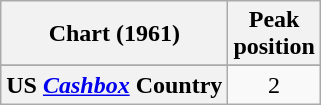<table class="wikitable sortable plainrowheaders" style="text-align:center">
<tr>
<th scope="col">Chart (1961)</th>
<th scope="col">Peak<br>position</th>
</tr>
<tr>
</tr>
<tr>
</tr>
<tr>
<th align="left" scope="row">US <em><a href='#'>Cashbox</a></em> Country</th>
<td>2</td>
</tr>
</table>
